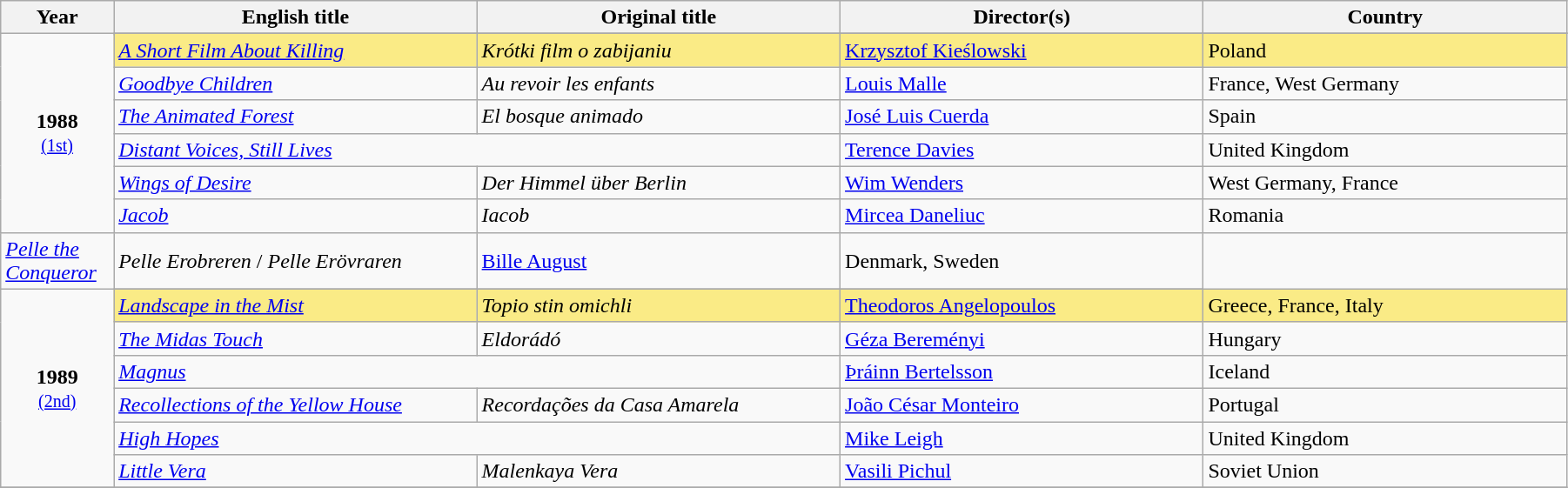<table class="sortable wikitable" width="95%">
<tr>
<th width="5%">Year</th>
<th width="20%">English title</th>
<th width="20%">Original title</th>
<th width="20%">Director(s)</th>
<th width="20%">Country</th>
</tr>
<tr>
<td rowspan="8" align="center"><strong>1988</strong><br><small><a href='#'>(1st)</a></small></td>
</tr>
<tr>
</tr>
<tr style="background:#FAEB86">
<td><em><a href='#'>A Short Film About Killing</a></em></td>
<td><em>Krótki film o zabijaniu</em></td>
<td><a href='#'>Krzysztof Kieślowski</a></td>
<td>Poland</td>
</tr>
<tr>
<td><em><a href='#'>Goodbye Children</a></em></td>
<td><em>Au revoir les enfants</em></td>
<td><a href='#'>Louis Malle</a></td>
<td>France, West Germany</td>
</tr>
<tr>
<td><em><a href='#'>The Animated Forest</a></em></td>
<td><em>El bosque animado</em></td>
<td><a href='#'>José Luis Cuerda</a></td>
<td>Spain</td>
</tr>
<tr>
<td colspan="2"><em><a href='#'>Distant Voices, Still Lives</a></em></td>
<td><a href='#'>Terence Davies</a></td>
<td>United Kingdom</td>
</tr>
<tr>
<td><em><a href='#'>Wings of Desire</a></em></td>
<td><em>Der Himmel über Berlin</em></td>
<td><a href='#'>Wim Wenders</a></td>
<td>West Germany, France</td>
</tr>
<tr>
<td><em><a href='#'>Jacob</a></em></td>
<td><em>Iacob</em></td>
<td><a href='#'>Mircea Daneliuc</a></td>
<td>Romania</td>
</tr>
<tr>
<td><em><a href='#'>Pelle the Conqueror</a></em></td>
<td><em>Pelle Erobreren</em> / <em>Pelle Erövraren</em></td>
<td><a href='#'>Bille August</a></td>
<td>Denmark, Sweden</td>
</tr>
<tr>
<td rowspan="7" align="center"><strong>1989</strong><br><small><a href='#'>(2nd)</a></small></td>
</tr>
<tr style="background:#FAEB86">
<td><em><a href='#'>Landscape in the Mist</a></em></td>
<td><em>Topio stin omichli</em></td>
<td><a href='#'>Theodoros Angelopoulos</a></td>
<td>Greece, France, Italy</td>
</tr>
<tr>
<td><em><a href='#'>The Midas Touch</a></em></td>
<td><em>Eldorádó</em></td>
<td><a href='#'>Géza Bereményi</a></td>
<td>Hungary</td>
</tr>
<tr>
<td colspan="2"><em><a href='#'>Magnus</a></em></td>
<td><a href='#'>Þráinn Bertelsson</a></td>
<td>Iceland</td>
</tr>
<tr>
<td><em><a href='#'>Recollections of the Yellow House</a></em></td>
<td><em>Recordações da Casa Amarela</em></td>
<td><a href='#'>João César Monteiro</a></td>
<td>Portugal</td>
</tr>
<tr>
<td colspan="2"><em><a href='#'>High Hopes</a></em></td>
<td><a href='#'>Mike Leigh</a></td>
<td>United Kingdom</td>
</tr>
<tr>
<td><em><a href='#'>Little Vera</a></em></td>
<td><em>Malenkaya Vera</em></td>
<td><a href='#'>Vasili Pichul</a></td>
<td>Soviet Union</td>
</tr>
<tr>
</tr>
</table>
